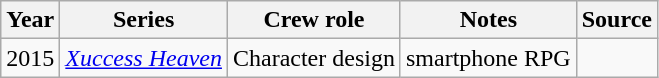<table class="wikitable sortable plainrowheaders">
<tr>
<th>Year</th>
<th>Series</th>
<th>Crew role</th>
<th class="unsortable">Notes</th>
<th class="unsortable">Source</th>
</tr>
<tr>
<td>2015</td>
<td><em><a href='#'>Xuccess Heaven</a></em></td>
<td>Character design</td>
<td>smartphone RPG</td>
<td></td>
</tr>
</table>
